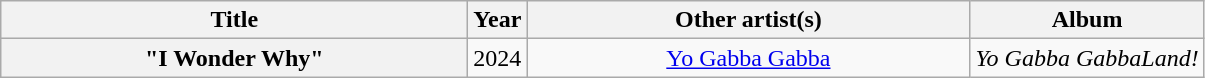<table class="wikitable plainrowheaders" style="text-align:center;">
<tr>
<th scope="col" style="width:19em;">Title</th>
<th scope="col" style="width:1em;">Year</th>
<th scope="col" style="width:18em;">Other artist(s)</th>
<th scope="col">Album</th>
</tr>
<tr>
<th scope="row">"I Wonder Why"</th>
<td>2024</td>
<td><a href='#'>Yo Gabba Gabba</a></td>
<td><em>Yo Gabba GabbaLand!</em></td>
</tr>
</table>
